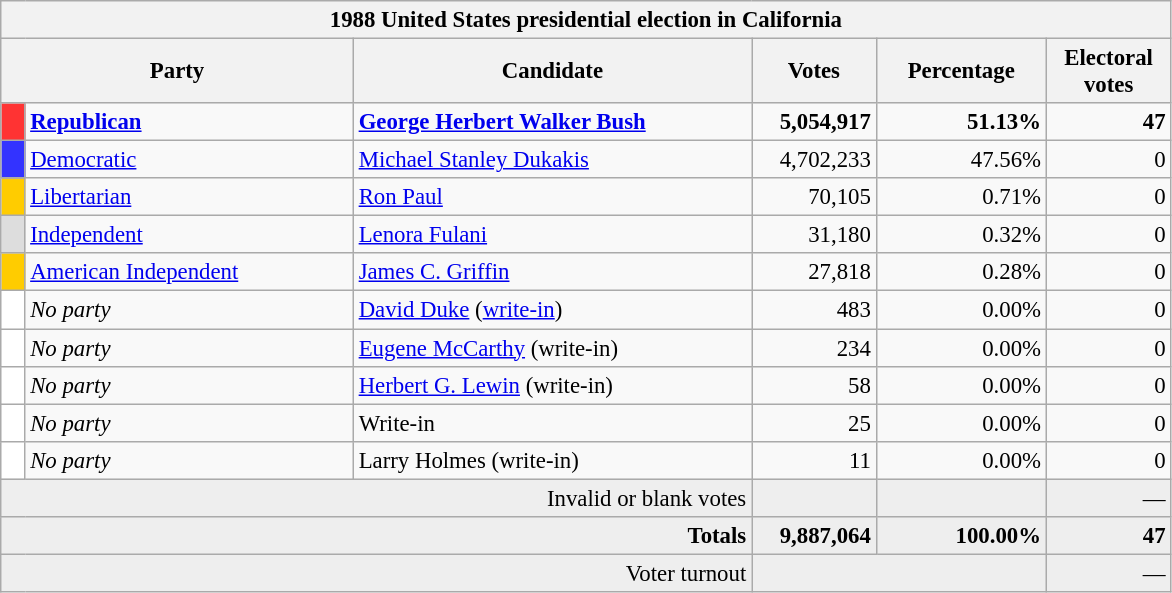<table class="wikitable" style="font-size: 95%;">
<tr>
<th colspan="6">1988 United States presidential election in California</th>
</tr>
<tr>
<th colspan="2" style="width: 15em">Party</th>
<th style="width: 17em">Candidate</th>
<th style="width: 5em">Votes</th>
<th style="width: 7em">Percentage</th>
<th style="width: 5em">Electoral votes</th>
</tr>
<tr>
<th style="background-color:#FF3333; width: 3px"></th>
<td style="width: 130px"><strong><a href='#'>Republican</a></strong></td>
<td><strong><a href='#'>George Herbert Walker Bush</a></strong></td>
<td align="right"><strong>5,054,917</strong></td>
<td align="right"><strong>51.13%</strong></td>
<td align="right"><strong>47</strong></td>
</tr>
<tr>
<th style="background-color:#3333FF; width: 3px"></th>
<td style="width: 130px"><a href='#'>Democratic</a></td>
<td><a href='#'>Michael Stanley Dukakis</a></td>
<td align="right">4,702,233</td>
<td align="right">47.56%</td>
<td align="right">0</td>
</tr>
<tr>
<th style="background-color:#FFCC00; width: 3px"></th>
<td style="width: 130px"><a href='#'>Libertarian</a></td>
<td><a href='#'>Ron Paul</a></td>
<td align="right">70,105</td>
<td align="right">0.71%</td>
<td align="right">0</td>
</tr>
<tr>
<th style="background-color:#DDDDDD; width: 3px"></th>
<td style="width: 130px"><a href='#'>Independent</a></td>
<td><a href='#'>Lenora Fulani</a></td>
<td align="right">31,180</td>
<td align="right">0.32%</td>
<td align="right">0</td>
</tr>
<tr>
<th style="background-color:#FFCC00; width: 3px"></th>
<td style="width: 130px"><a href='#'>American Independent</a></td>
<td><a href='#'>James C. Griffin</a></td>
<td align="right">27,818</td>
<td align="right">0.28%</td>
<td align="right">0</td>
</tr>
<tr>
<th style="background-color:#FFFFFF; width: 3px"></th>
<td style="width: 130px"><em>No party</em></td>
<td><a href='#'>David Duke</a> (<a href='#'>write-in</a>)</td>
<td align="right">483</td>
<td align="right">0.00%</td>
<td align="right">0</td>
</tr>
<tr>
<th style="background-color:#FFFFFF; width: 3px"></th>
<td style="width: 130px"><em>No party</em></td>
<td><a href='#'>Eugene McCarthy</a> (write-in)</td>
<td align="right">234</td>
<td align="right">0.00%</td>
<td align="right">0</td>
</tr>
<tr>
<th style="background-color:#FFFFFF; width: 3px"></th>
<td style="width: 130px"><em>No party</em></td>
<td><a href='#'>Herbert G. Lewin</a> (write-in)</td>
<td align="right">58</td>
<td align="right">0.00%</td>
<td align="right">0</td>
</tr>
<tr>
<th style="background-color:#FFFFFF; width: 3px"></th>
<td style="width: 130px"><em>No party</em></td>
<td>Write-in</td>
<td align="right">25</td>
<td align="right">0.00%</td>
<td align="right">0</td>
</tr>
<tr>
<th style="background-color:#FFFFFF; width: 3px"></th>
<td style="width: 130px"><em>No party</em></td>
<td>Larry Holmes (write-in)</td>
<td align="right">11</td>
<td align="right">0.00%</td>
<td align="right">0</td>
</tr>
<tr bgcolor="#EEEEEE">
<td colspan="3" align="right">Invalid or blank votes</td>
<td align="right"></td>
<td align="right"></td>
<td align="right">—</td>
</tr>
<tr bgcolor="#EEEEEE">
<td colspan="3" align="right"><strong>Totals</strong></td>
<td align="right"><strong>9,887,064</strong></td>
<td align="right"><strong>100.00%</strong></td>
<td align="right"><strong>47</strong></td>
</tr>
<tr bgcolor="#EEEEEE">
<td colspan="3" align="right">Voter turnout</td>
<td colspan="2" align="right"></td>
<td align="right">—</td>
</tr>
</table>
